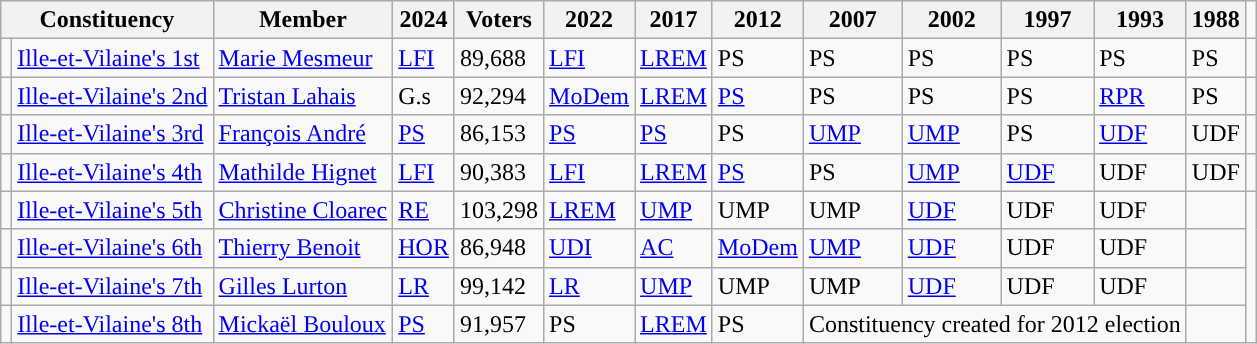<table class="wikitable sortable">
<tr>
<th colspan="2">Constituency</th>
<th>Member</th>
<th>2024</th>
<th>Voters</th>
<th>2022</th>
<th>2017</th>
<th>2012</th>
<th>2007</th>
<th>2002</th>
<th>1997</th>
<th>1993</th>
<th>1988</th>
</tr>
<tr>
<td style="background-color: "></td>
<td><a href='#'>Ille-et-Vilaine's 1st</a></td>
<td><a href='#'>Marie Mesmeur</a></td>
<td><a href='#'>LFI</a></td>
<td>89,688</td>
<td><a href='#'>LFI</a></td>
<td><a href='#'>LREM</a></td>
<td bgcolor=>PS</td>
<td bgcolor=>PS</td>
<td bgcolor=>PS</td>
<td bgcolor=>PS</td>
<td bgcolor=>PS</td>
<td bgcolor=>PS</td>
<td></td>
</tr>
<tr>
<td style="background-color: "></td>
<td><a href='#'>Ille-et-Vilaine's 2nd</a></td>
<td><a href='#'>Tristan Lahais</a></td>
<td bgcolor=>G.s</td>
<td>92,294</td>
<td><a href='#'>MoDem</a></td>
<td><a href='#'>LREM</a></td>
<td bgcolor=><a href='#'>PS</a></td>
<td bgcolor=>PS</td>
<td bgcolor=>PS</td>
<td bgcolor=>PS</td>
<td bgcolor=><a href='#'>RPR</a></td>
<td bgcolor=>PS</td>
<td></td>
</tr>
<tr>
<td style="background-color: "></td>
<td><a href='#'>Ille-et-Vilaine's 3rd</a></td>
<td><a href='#'>François André</a></td>
<td><a href='#'>PS</a></td>
<td>86,153</td>
<td><a href='#'>PS</a></td>
<td bgcolor=><a href='#'>PS</a></td>
<td bgcolor=>PS</td>
<td bgcolor=><a href='#'>UMP</a></td>
<td bgcolor=><a href='#'>UMP</a></td>
<td bgcolor=>PS</td>
<td bgcolor=><a href='#'>UDF</a></td>
<td bgcolor=>UDF</td>
<td></td>
</tr>
<tr>
<td style="background-color: "></td>
<td><a href='#'>Ille-et-Vilaine's 4th</a></td>
<td><a href='#'>Mathilde Hignet</a></td>
<td><a href='#'>LFI</a></td>
<td>90,383</td>
<td><a href='#'>LFI</a></td>
<td><a href='#'>LREM</a></td>
<td bgcolor=><a href='#'>PS</a></td>
<td bgcolor=>PS</td>
<td bgcolor=><a href='#'>UMP</a></td>
<td bgcolor=><a href='#'>UDF</a></td>
<td bgcolor=>UDF</td>
<td bgcolor=>UDF</td>
<td></td>
</tr>
<tr>
<td style="background-color: "></td>
<td><a href='#'>Ille-et-Vilaine's 5th</a></td>
<td><a href='#'>Christine Cloarec</a></td>
<td><a href='#'>RE</a></td>
<td>103,298</td>
<td><a href='#'>LREM</a></td>
<td bgcolor=><a href='#'>UMP</a></td>
<td bgcolor=>UMP</td>
<td bgcolor=>UMP</td>
<td bgcolor=><a href='#'>UDF</a></td>
<td bgcolor=>UDF</td>
<td bgcolor=>UDF</td>
<td></td>
</tr>
<tr>
<td style="background-color: "></td>
<td><a href='#'>Ille-et-Vilaine's 6th</a></td>
<td><a href='#'>Thierry Benoit</a></td>
<td><a href='#'>HOR</a></td>
<td>86,948</td>
<td><a href='#'>UDI</a></td>
<td bgcolor=><a href='#'>AC</a></td>
<td bgcolor=><a href='#'>MoDem</a></td>
<td bgcolor=><a href='#'>UMP</a></td>
<td bgcolor=><a href='#'>UDF</a></td>
<td bgcolor=>UDF</td>
<td bgcolor=>UDF</td>
<td></td>
</tr>
<tr>
<td style="background-color: "></td>
<td><a href='#'>Ille-et-Vilaine's 7th</a></td>
<td><a href='#'>Gilles Lurton</a></td>
<td><a href='#'>LR</a></td>
<td>99,142</td>
<td><a href='#'>LR</a></td>
<td bgcolor=><a href='#'>UMP</a></td>
<td bgcolor=>UMP</td>
<td bgcolor=>UMP</td>
<td bgcolor=><a href='#'>UDF</a></td>
<td bgcolor=>UDF</td>
<td bgcolor=>UDF</td>
<td></td>
</tr>
<tr>
<td style="background-color: "></td>
<td><a href='#'>Ille-et-Vilaine's 8th</a></td>
<td><a href='#'>Mickaël Bouloux</a></td>
<td bgcolor=><a href='#'>PS</a></td>
<td>91,957</td>
<td bgcolor=>PS</td>
<td><a href='#'>LREM</a></td>
<td bgcolor=>PS</td>
<td colspan="4">Constituency created for 2012 election</td>
<td></td>
</tr>
</table>
